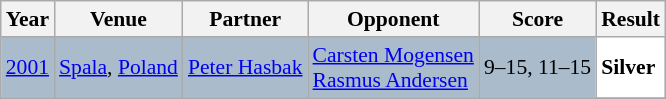<table class="sortable wikitable" style="font-size: 90%;">
<tr>
<th>Year</th>
<th>Venue</th>
<th>Partner</th>
<th>Opponent</th>
<th>Score</th>
<th>Result</th>
</tr>
<tr style="background:#AABBCC">
<td align="center"><a href='#'>2001</a></td>
<td align="left"><a href='#'>Spala</a>, <a href='#'>Poland</a></td>
<td align="left"> <a href='#'>Peter Hasbak</a></td>
<td align="left"> <a href='#'>Carsten Mogensen</a> <br>  <a href='#'>Rasmus Andersen</a></td>
<td align="left">9–15, 11–15</td>
<td style="text-align:left; background:white"> <strong>Silver</strong></td>
</tr>
<tr>
</tr>
</table>
